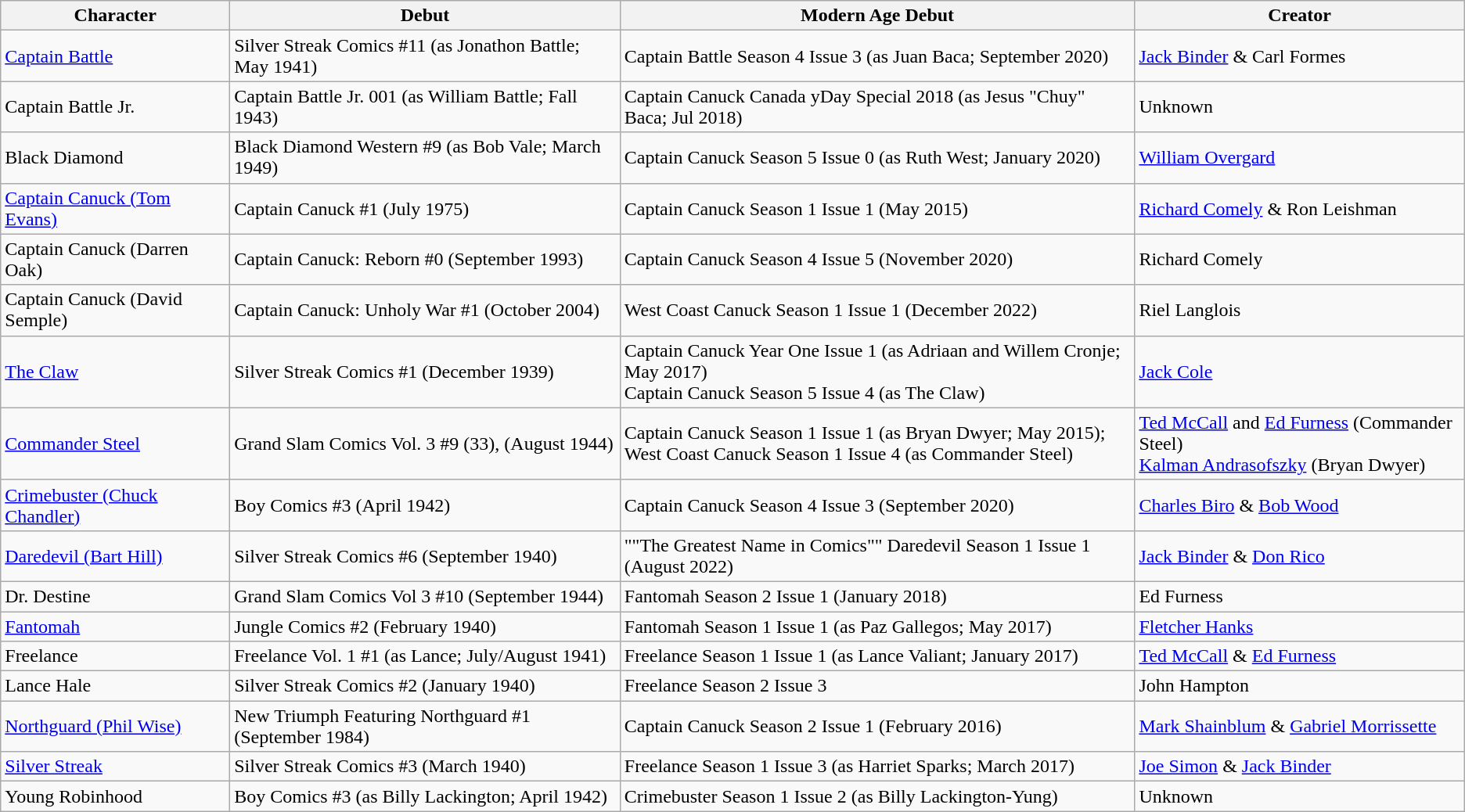<table class="wikitable sortable">
<tr>
<th>Character</th>
<th>Debut</th>
<th>Modern Age Debut</th>
<th>Creator</th>
</tr>
<tr>
<td><a href='#'>Captain Battle</a></td>
<td>Silver Streak Comics #11 (as Jonathon Battle; May 1941)</td>
<td>Captain Battle Season 4 Issue 3 (as Juan Baca; September 2020)</td>
<td><a href='#'>Jack Binder</a> & Carl Formes</td>
</tr>
<tr>
<td>Captain Battle Jr.</td>
<td>Captain Battle Jr. 001 (as William Battle; Fall 1943)</td>
<td>Captain Canuck Canada yDay Special 2018 (as Jesus "Chuy" Baca; Jul 2018)</td>
<td>Unknown</td>
</tr>
<tr>
<td>Black Diamond</td>
<td>Black Diamond Western #9 (as Bob Vale; March 1949)</td>
<td>Captain Canuck Season 5 Issue 0 (as Ruth West; January 2020)</td>
<td><a href='#'>William Overgard</a><br></td>
</tr>
<tr>
<td><a href='#'>Captain Canuck (Tom Evans)</a></td>
<td>Captain Canuck #1 (July 1975)</td>
<td>Captain Canuck Season 1 Issue 1 (May 2015)</td>
<td><a href='#'>Richard Comely</a> & Ron Leishman</td>
</tr>
<tr>
<td>Captain Canuck (Darren Oak)</td>
<td>Captain Canuck: Reborn #0 (September 1993)</td>
<td>Captain Canuck Season 4 Issue 5 (November 2020)</td>
<td>Richard Comely</td>
</tr>
<tr>
<td>Captain Canuck (David Semple)</td>
<td>Captain Canuck: Unholy War #1 (October 2004)</td>
<td>West Coast Canuck Season 1 Issue 1 (December 2022)</td>
<td>Riel Langlois</td>
</tr>
<tr>
<td><a href='#'>The Claw</a></td>
<td>Silver Streak Comics #1 (December 1939)</td>
<td>Captain Canuck Year One Issue 1 (as Adriaan and Willem Cronje; May 2017)<br>Captain Canuck Season 5 Issue 4 (as The Claw)</td>
<td><a href='#'>Jack Cole</a></td>
</tr>
<tr>
<td><a href='#'>Commander Steel</a></td>
<td>Grand Slam Comics Vol. 3 #9 (33), (August 1944)</td>
<td>Captain Canuck Season 1 Issue 1 (as Bryan Dwyer; May 2015);<br> West Coast Canuck Season 1 Issue 4 (as Commander Steel)</td>
<td><a href='#'>Ted McCall</a> and <a href='#'>Ed Furness</a> (Commander Steel)<br><a href='#'>Kalman Andrasofszky</a> (Bryan Dwyer)</td>
</tr>
<tr>
<td><a href='#'>Crimebuster (Chuck Chandler)</a></td>
<td>Boy Comics #3 (April 1942)</td>
<td>Captain Canuck Season 4 Issue 3 (September 2020)</td>
<td><a href='#'>Charles Biro</a> & <a href='#'>Bob Wood</a></td>
</tr>
<tr>
<td><a href='#'>Daredevil (Bart Hill)</a></td>
<td>Silver Streak Comics #6 (September 1940)</td>
<td>""The Greatest Name in Comics"" Daredevil Season 1 Issue 1 (August 2022)</td>
<td><a href='#'>Jack Binder</a> & <a href='#'>Don Rico</a></td>
</tr>
<tr>
<td>Dr. Destine</td>
<td>Grand Slam Comics Vol 3 #10 (September 1944)</td>
<td>Fantomah Season 2 Issue 1 (January 2018)</td>
<td>Ed Furness</td>
</tr>
<tr>
<td><a href='#'>Fantomah</a></td>
<td>Jungle Comics #2 (February 1940)</td>
<td>Fantomah Season 1 Issue 1 (as Paz Gallegos; May 2017)</td>
<td><a href='#'>Fletcher Hanks</a></td>
</tr>
<tr>
<td>Freelance</td>
<td>Freelance Vol. 1 #1 (as Lance; July/August 1941)</td>
<td>Freelance Season 1 Issue 1 (as Lance Valiant; January 2017)</td>
<td><a href='#'>Ted McCall</a> & <a href='#'>Ed Furness</a></td>
</tr>
<tr>
<td>Lance Hale</td>
<td>Silver Streak Comics #2 (January 1940)</td>
<td>Freelance Season 2 Issue 3</td>
<td>John Hampton</td>
</tr>
<tr>
<td><a href='#'>Northguard (Phil Wise)</a></td>
<td>New Triumph Featuring Northguard #1 (September 1984)</td>
<td>Captain Canuck Season 2 Issue 1 (February 2016)</td>
<td><a href='#'>Mark Shainblum</a> & <a href='#'>Gabriel Morrissette</a></td>
</tr>
<tr>
<td><a href='#'>Silver Streak</a></td>
<td>Silver Streak Comics #3 (March 1940)</td>
<td>Freelance Season 1 Issue 3 (as Harriet Sparks; March 2017)</td>
<td><a href='#'>Joe Simon</a> & <a href='#'>Jack Binder</a></td>
</tr>
<tr>
<td>Young Robinhood</td>
<td>Boy Comics #3 (as Billy Lackington; April 1942)</td>
<td>Crimebuster Season 1 Issue 2 (as Billy Lackington-Yung)</td>
<td>Unknown</td>
</tr>
</table>
